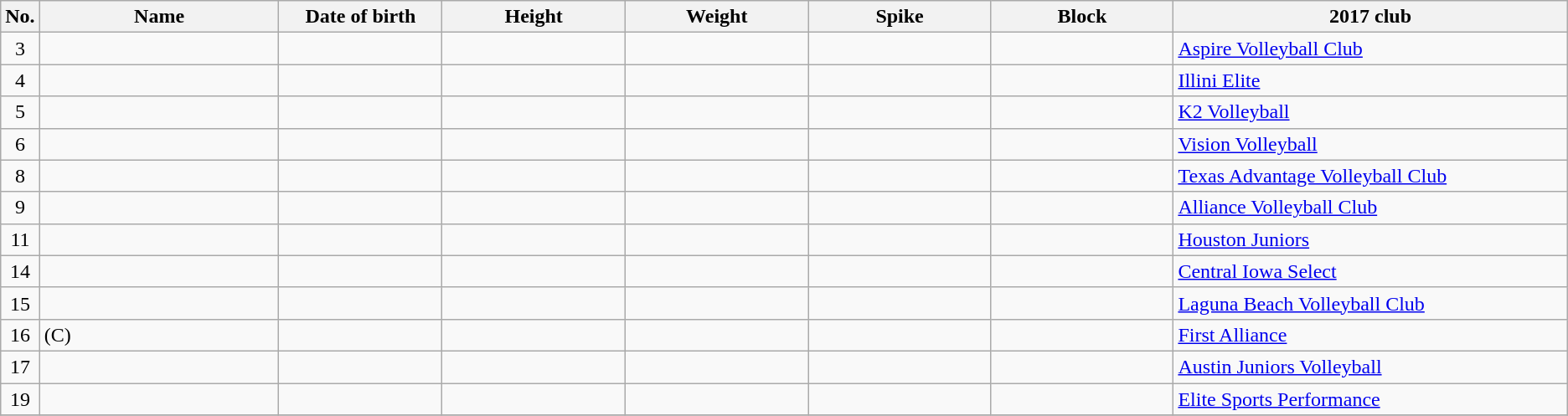<table class="wikitable sortable" style="font-size:100%; text-align:center;">
<tr>
<th>No.</th>
<th style="width:12em">Name</th>
<th style="width:8em">Date of birth</th>
<th style="width:9em">Height</th>
<th style="width:9em">Weight</th>
<th style="width:9em">Spike</th>
<th style="width:9em">Block</th>
<th style="width:20em">2017 club</th>
</tr>
<tr>
<td>3</td>
<td align=left></td>
<td align=right></td>
<td></td>
<td></td>
<td></td>
<td></td>
<td align=left> <a href='#'>Aspire Volleyball Club</a></td>
</tr>
<tr>
<td>4</td>
<td align=left></td>
<td align=right></td>
<td></td>
<td></td>
<td></td>
<td></td>
<td align=left> <a href='#'>Illini Elite</a></td>
</tr>
<tr>
<td>5</td>
<td align=left></td>
<td align=right></td>
<td></td>
<td></td>
<td></td>
<td></td>
<td align=left> <a href='#'>K2 Volleyball</a></td>
</tr>
<tr>
<td>6</td>
<td align=left></td>
<td align=right></td>
<td></td>
<td></td>
<td></td>
<td></td>
<td align=left> <a href='#'>Vision Volleyball</a></td>
</tr>
<tr>
<td>8</td>
<td align=left></td>
<td align=right></td>
<td></td>
<td></td>
<td></td>
<td></td>
<td align=left> <a href='#'>Texas Advantage Volleyball Club</a></td>
</tr>
<tr>
<td>9</td>
<td align=left></td>
<td align=right></td>
<td></td>
<td></td>
<td></td>
<td></td>
<td align=left> <a href='#'>Alliance Volleyball Club</a></td>
</tr>
<tr>
<td>11</td>
<td align=left></td>
<td align=right></td>
<td></td>
<td></td>
<td></td>
<td></td>
<td align=left> <a href='#'>Houston Juniors</a></td>
</tr>
<tr>
<td>14</td>
<td align=left></td>
<td align=right></td>
<td></td>
<td></td>
<td></td>
<td></td>
<td align=left> <a href='#'>Central Iowa Select</a></td>
</tr>
<tr>
<td>15</td>
<td align=left></td>
<td align=right></td>
<td></td>
<td></td>
<td></td>
<td></td>
<td align=left> <a href='#'>Laguna Beach Volleyball Club</a></td>
</tr>
<tr>
<td>16</td>
<td align=left> (C)</td>
<td align=right></td>
<td></td>
<td></td>
<td></td>
<td></td>
<td align=left> <a href='#'>First Alliance</a></td>
</tr>
<tr>
<td>17</td>
<td align=left></td>
<td align=right></td>
<td></td>
<td></td>
<td></td>
<td></td>
<td align=left> <a href='#'>Austin Juniors Volleyball</a></td>
</tr>
<tr>
<td>19</td>
<td align=left></td>
<td align=right></td>
<td></td>
<td></td>
<td></td>
<td></td>
<td align=left> <a href='#'>Elite Sports Performance</a></td>
</tr>
<tr>
</tr>
</table>
